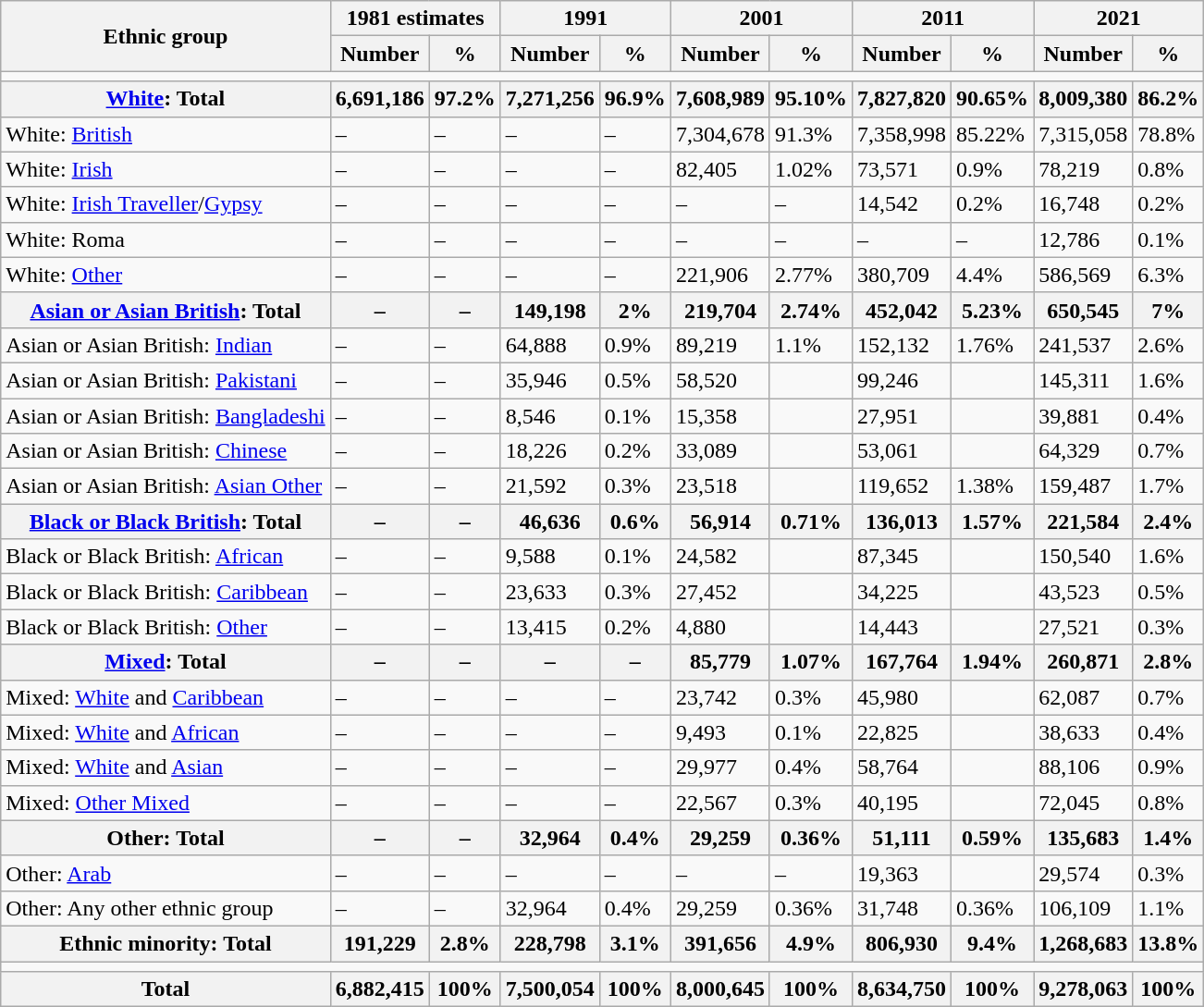<table class="wikitable">
<tr>
<th rowspan="2">Ethnic group</th>
<th colspan="2">1981 estimates</th>
<th colspan="2">1991</th>
<th colspan="2">2001</th>
<th colspan="2">2011</th>
<th colspan="2">2021</th>
</tr>
<tr>
<th>Number</th>
<th>%</th>
<th>Number</th>
<th>%</th>
<th>Number</th>
<th>%</th>
<th>Number</th>
<th>%</th>
<th>Number</th>
<th>%</th>
</tr>
<tr>
<td colspan=11></td>
</tr>
<tr>
<th><a href='#'>White</a>: Total</th>
<th>6,691,186</th>
<th>97.2%</th>
<th>7,271,256</th>
<th>96.9%</th>
<th>7,608,989</th>
<th>95.10%</th>
<th>7,827,820</th>
<th>90.65%</th>
<th>8,009,380</th>
<th>86.2%</th>
</tr>
<tr>
<td>White: <a href='#'>British</a></td>
<td>–</td>
<td>–</td>
<td>–</td>
<td>–</td>
<td>7,304,678</td>
<td>91.3%</td>
<td>7,358,998</td>
<td>85.22%</td>
<td>7,315,058</td>
<td>78.8%</td>
</tr>
<tr>
<td>White: <a href='#'>Irish</a></td>
<td>–</td>
<td>–</td>
<td>–</td>
<td>–</td>
<td>82,405</td>
<td>1.02%</td>
<td>73,571</td>
<td>0.9%</td>
<td>78,219</td>
<td>0.8%</td>
</tr>
<tr>
<td>White: <a href='#'>Irish Traveller</a>/<a href='#'>Gypsy</a></td>
<td>–</td>
<td>–</td>
<td>–</td>
<td>–</td>
<td>–</td>
<td>–</td>
<td>14,542</td>
<td>0.2%</td>
<td>16,748</td>
<td>0.2%</td>
</tr>
<tr>
<td>White: Roma</td>
<td>–</td>
<td>–</td>
<td>–</td>
<td>–</td>
<td>–</td>
<td>–</td>
<td>–</td>
<td>–</td>
<td>12,786</td>
<td>0.1%</td>
</tr>
<tr>
<td>White: <a href='#'>Other</a></td>
<td>–</td>
<td>–</td>
<td>–</td>
<td>–</td>
<td>221,906</td>
<td>2.77%</td>
<td>380,709</td>
<td>4.4%</td>
<td>586,569</td>
<td>6.3%</td>
</tr>
<tr>
<th><a href='#'>Asian or Asian British</a>: Total</th>
<th>–</th>
<th>–</th>
<th>149,198</th>
<th>2%</th>
<th>219,704</th>
<th>2.74%</th>
<th>452,042</th>
<th>5.23%</th>
<th>650,545</th>
<th>7%</th>
</tr>
<tr>
<td>Asian or Asian British: <a href='#'>Indian</a></td>
<td>–</td>
<td>–</td>
<td>64,888</td>
<td>0.9%</td>
<td>89,219</td>
<td>1.1%</td>
<td>152,132</td>
<td>1.76%</td>
<td>241,537</td>
<td>2.6%</td>
</tr>
<tr>
<td>Asian or Asian British: <a href='#'>Pakistani</a></td>
<td>–</td>
<td>–</td>
<td>35,946</td>
<td>0.5%</td>
<td>58,520</td>
<td></td>
<td>99,246</td>
<td></td>
<td>145,311</td>
<td>1.6%</td>
</tr>
<tr>
<td>Asian or Asian British: <a href='#'>Bangladeshi</a></td>
<td>–</td>
<td>–</td>
<td>8,546</td>
<td>0.1%</td>
<td>15,358</td>
<td></td>
<td>27,951</td>
<td></td>
<td>39,881</td>
<td>0.4%</td>
</tr>
<tr>
<td>Asian or Asian British: <a href='#'>Chinese</a></td>
<td>–</td>
<td>–</td>
<td>18,226</td>
<td>0.2%</td>
<td>33,089</td>
<td></td>
<td>53,061</td>
<td></td>
<td>64,329</td>
<td>0.7%</td>
</tr>
<tr>
<td>Asian or Asian British: <a href='#'>Asian Other</a></td>
<td>–</td>
<td>–</td>
<td>21,592</td>
<td>0.3%</td>
<td>23,518</td>
<td></td>
<td>119,652</td>
<td>1.38%</td>
<td>159,487</td>
<td>1.7%</td>
</tr>
<tr>
<th><a href='#'>Black or Black British</a>: Total</th>
<th>–</th>
<th>–</th>
<th>46,636</th>
<th>0.6%</th>
<th>56,914</th>
<th>0.71%</th>
<th>136,013</th>
<th>1.57%</th>
<th>221,584</th>
<th>2.4%</th>
</tr>
<tr>
<td>Black or Black British: <a href='#'>African</a></td>
<td>–</td>
<td>–</td>
<td>9,588</td>
<td>0.1%</td>
<td>24,582</td>
<td></td>
<td>87,345</td>
<td></td>
<td>150,540</td>
<td>1.6%</td>
</tr>
<tr>
<td>Black or Black British: <a href='#'>Caribbean</a></td>
<td>–</td>
<td>–</td>
<td>23,633</td>
<td>0.3%</td>
<td>27,452</td>
<td></td>
<td>34,225</td>
<td></td>
<td>43,523</td>
<td>0.5%</td>
</tr>
<tr>
<td>Black or Black British: <a href='#'>Other</a></td>
<td>–</td>
<td>–</td>
<td>13,415</td>
<td>0.2%</td>
<td>4,880</td>
<td></td>
<td>14,443</td>
<td></td>
<td>27,521</td>
<td>0.3%</td>
</tr>
<tr>
<th><a href='#'>Mixed</a>: Total</th>
<th>–</th>
<th>–</th>
<th>–</th>
<th>–</th>
<th>85,779</th>
<th>1.07%</th>
<th>167,764</th>
<th>1.94%</th>
<th>260,871</th>
<th>2.8%</th>
</tr>
<tr>
<td>Mixed: <a href='#'>White</a> and <a href='#'>Caribbean</a></td>
<td>–</td>
<td>–</td>
<td>–</td>
<td>–</td>
<td>23,742</td>
<td>0.3%</td>
<td>45,980</td>
<td></td>
<td>62,087</td>
<td>0.7%</td>
</tr>
<tr>
<td>Mixed: <a href='#'>White</a> and <a href='#'>African</a></td>
<td>–</td>
<td>–</td>
<td>–</td>
<td>–</td>
<td>9,493</td>
<td>0.1%</td>
<td>22,825</td>
<td></td>
<td>38,633</td>
<td>0.4%</td>
</tr>
<tr>
<td>Mixed: <a href='#'>White</a> and <a href='#'>Asian</a></td>
<td>–</td>
<td>–</td>
<td>–</td>
<td>–</td>
<td>29,977</td>
<td>0.4%</td>
<td>58,764</td>
<td></td>
<td>88,106</td>
<td>0.9%</td>
</tr>
<tr>
<td>Mixed: <a href='#'>Other Mixed</a></td>
<td>–</td>
<td>–</td>
<td>–</td>
<td>–</td>
<td>22,567</td>
<td>0.3%</td>
<td>40,195</td>
<td></td>
<td>72,045</td>
<td>0.8%</td>
</tr>
<tr>
<th>Other: Total</th>
<th>–</th>
<th>–</th>
<th>32,964</th>
<th>0.4%</th>
<th>29,259</th>
<th>0.36%</th>
<th>51,111</th>
<th>0.59%</th>
<th>135,683</th>
<th>1.4%</th>
</tr>
<tr>
<td>Other: <a href='#'>Arab</a></td>
<td>–</td>
<td>–</td>
<td>–</td>
<td>–</td>
<td>–</td>
<td>–</td>
<td>19,363</td>
<td></td>
<td>29,574</td>
<td>0.3%</td>
</tr>
<tr>
<td>Other: Any other ethnic group</td>
<td>–</td>
<td>–</td>
<td>32,964</td>
<td>0.4%</td>
<td>29,259</td>
<td>0.36%</td>
<td>31,748</td>
<td>0.36%</td>
<td>106,109</td>
<td>1.1%</td>
</tr>
<tr>
<th>Ethnic minority: Total</th>
<th>191,229</th>
<th>2.8%</th>
<th>228,798</th>
<th>3.1%</th>
<th>391,656</th>
<th>4.9%</th>
<th>806,930</th>
<th>9.4%</th>
<th>1,268,683</th>
<th>13.8%</th>
</tr>
<tr>
<td colspan=11></td>
</tr>
<tr>
<th>Total</th>
<th>6,882,415</th>
<th>100%</th>
<th>7,500,054</th>
<th>100%</th>
<th>8,000,645</th>
<th>100%</th>
<th>8,634,750</th>
<th>100%</th>
<th>9,278,063</th>
<th>100%</th>
</tr>
</table>
